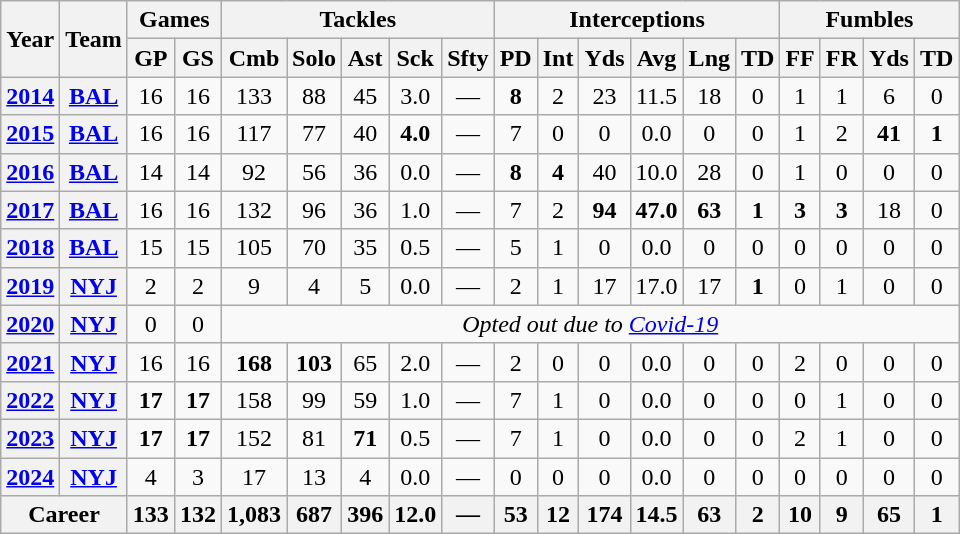<table class="wikitable" style="text-align:center;">
<tr>
<th rowspan="2">Year</th>
<th rowspan="2">Team</th>
<th colspan="2">Games</th>
<th colspan="5">Tackles</th>
<th colspan="6">Interceptions</th>
<th colspan="4">Fumbles</th>
</tr>
<tr>
<th>GP</th>
<th>GS</th>
<th>Cmb</th>
<th>Solo</th>
<th>Ast</th>
<th>Sck</th>
<th>Sfty</th>
<th>PD</th>
<th>Int</th>
<th>Yds</th>
<th>Avg</th>
<th>Lng</th>
<th>TD</th>
<th>FF</th>
<th>FR</th>
<th>Yds</th>
<th>TD</th>
</tr>
<tr>
<th><a href='#'>2014</a></th>
<th><a href='#'>BAL</a></th>
<td>16</td>
<td>16</td>
<td>133</td>
<td>88</td>
<td>45</td>
<td>3.0</td>
<td>—</td>
<td><strong>8</strong></td>
<td>2</td>
<td>23</td>
<td>11.5</td>
<td>18</td>
<td>0</td>
<td>1</td>
<td>1</td>
<td>6</td>
<td>0</td>
</tr>
<tr>
<th><a href='#'>2015</a></th>
<th><a href='#'>BAL</a></th>
<td>16</td>
<td>16</td>
<td>117</td>
<td>77</td>
<td>40</td>
<td><strong>4.0</strong></td>
<td>—</td>
<td>7</td>
<td>0</td>
<td>0</td>
<td>0.0</td>
<td>0</td>
<td>0</td>
<td>1</td>
<td>2</td>
<td><strong>41</strong></td>
<td><strong>1</strong></td>
</tr>
<tr>
<th><a href='#'>2016</a></th>
<th><a href='#'>BAL</a></th>
<td>14</td>
<td>14</td>
<td>92</td>
<td>56</td>
<td>36</td>
<td>0.0</td>
<td>—</td>
<td><strong>8</strong></td>
<td><strong>4</strong></td>
<td>40</td>
<td>10.0</td>
<td>28</td>
<td>0</td>
<td>1</td>
<td>0</td>
<td>0</td>
<td>0</td>
</tr>
<tr>
<th><a href='#'>2017</a></th>
<th><a href='#'>BAL</a></th>
<td>16</td>
<td>16</td>
<td>132</td>
<td>96</td>
<td>36</td>
<td>1.0</td>
<td>—</td>
<td>7</td>
<td>2</td>
<td><strong>94</strong></td>
<td><strong>47.0</strong></td>
<td><strong>63</strong></td>
<td><strong>1</strong></td>
<td><strong>3</strong></td>
<td><strong>3</strong></td>
<td>18</td>
<td>0</td>
</tr>
<tr>
<th><a href='#'>2018</a></th>
<th><a href='#'>BAL</a></th>
<td>15</td>
<td>15</td>
<td>105</td>
<td>70</td>
<td>35</td>
<td>0.5</td>
<td>—</td>
<td>5</td>
<td>1</td>
<td>0</td>
<td>0.0</td>
<td>0</td>
<td>0</td>
<td>0</td>
<td>0</td>
<td>0</td>
<td>0</td>
</tr>
<tr>
<th><a href='#'>2019</a></th>
<th><a href='#'>NYJ</a></th>
<td>2</td>
<td>2</td>
<td>9</td>
<td>4</td>
<td>5</td>
<td>0.0</td>
<td>—</td>
<td>2</td>
<td>1</td>
<td>17</td>
<td>17.0</td>
<td>17</td>
<td><strong>1</strong></td>
<td>0</td>
<td>1</td>
<td>0</td>
<td>0</td>
</tr>
<tr>
<th><a href='#'>2020</a></th>
<th><a href='#'>NYJ</a></th>
<td>0</td>
<td>0</td>
<td colspan="15"><em>Opted out due to <a href='#'>Covid-19</a></em></td>
</tr>
<tr>
<th><a href='#'>2021</a></th>
<th><a href='#'>NYJ</a></th>
<td>16</td>
<td>16</td>
<td><strong>168</strong></td>
<td><strong>103</strong></td>
<td>65</td>
<td>2.0</td>
<td>—</td>
<td>2</td>
<td>0</td>
<td>0</td>
<td>0.0</td>
<td>0</td>
<td>0</td>
<td>2</td>
<td>0</td>
<td>0</td>
<td>0</td>
</tr>
<tr>
<th><a href='#'>2022</a></th>
<th><a href='#'>NYJ</a></th>
<td><strong>17</strong></td>
<td><strong>17</strong></td>
<td>158</td>
<td>99</td>
<td>59</td>
<td>1.0</td>
<td>—</td>
<td>7</td>
<td>1</td>
<td>0</td>
<td>0.0</td>
<td>0</td>
<td>0</td>
<td>0</td>
<td>1</td>
<td>0</td>
<td>0</td>
</tr>
<tr>
<th><a href='#'>2023</a></th>
<th><a href='#'>NYJ</a></th>
<td><strong>17</strong></td>
<td><strong>17</strong></td>
<td>152</td>
<td>81</td>
<td><strong>71</strong></td>
<td>0.5</td>
<td>—</td>
<td>7</td>
<td>1</td>
<td>0</td>
<td>0.0</td>
<td>0</td>
<td>0</td>
<td>2</td>
<td>1</td>
<td>0</td>
<td>0</td>
</tr>
<tr>
<th><a href='#'>2024</a></th>
<th><a href='#'>NYJ</a></th>
<td>4</td>
<td>3</td>
<td>17</td>
<td>13</td>
<td>4</td>
<td>0.0</td>
<td>—</td>
<td>0</td>
<td>0</td>
<td>0</td>
<td>0.0</td>
<td>0</td>
<td>0</td>
<td>0</td>
<td>0</td>
<td>0</td>
<td>0</td>
</tr>
<tr>
<th colspan="2">Career</th>
<th>133</th>
<th>132</th>
<th>1,083</th>
<th>687</th>
<th>396</th>
<th>12.0</th>
<th>—</th>
<th>53</th>
<th>12</th>
<th>174</th>
<th>14.5</th>
<th>63</th>
<th>2</th>
<th>10</th>
<th>9</th>
<th>65</th>
<th>1</th>
</tr>
</table>
